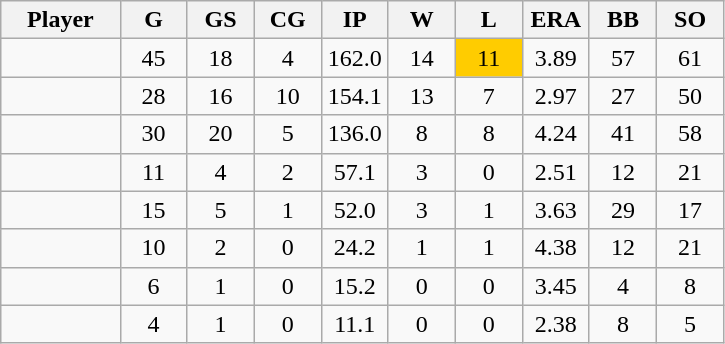<table class="wikitable sortable">
<tr>
<th bgcolor="#DDDDFF" width="16%">Player</th>
<th bgcolor="#DDDDFF" width="9%">G</th>
<th bgcolor="#DDDDFF" width="9%">GS</th>
<th bgcolor="#DDDDFF" width="9%">CG</th>
<th bgcolor="#DDDDFF" width="9%">IP</th>
<th bgcolor="#DDDDFF" width="9%">W</th>
<th bgcolor="#DDDDFF" width="9%">L</th>
<th bgcolor="#DDDDFF" width="9%">ERA</th>
<th bgcolor="#DDDDFF" width="9%">BB</th>
<th bgcolor="#DDDDFF" width="9%">SO</th>
</tr>
<tr align="center">
<td></td>
<td>45</td>
<td>18</td>
<td>4</td>
<td>162.0</td>
<td>14</td>
<td bgcolor=#ffcc00>11</td>
<td>3.89</td>
<td>57</td>
<td>61</td>
</tr>
<tr align="center">
<td></td>
<td>28</td>
<td>16</td>
<td>10</td>
<td>154.1</td>
<td>13</td>
<td>7</td>
<td>2.97</td>
<td>27</td>
<td>50</td>
</tr>
<tr align="center">
<td></td>
<td>30</td>
<td>20</td>
<td>5</td>
<td>136.0</td>
<td>8</td>
<td>8</td>
<td>4.24</td>
<td>41</td>
<td>58</td>
</tr>
<tr align="center">
<td></td>
<td>11</td>
<td>4</td>
<td>2</td>
<td>57.1</td>
<td>3</td>
<td>0</td>
<td>2.51</td>
<td>12</td>
<td>21</td>
</tr>
<tr align="center">
<td></td>
<td>15</td>
<td>5</td>
<td>1</td>
<td>52.0</td>
<td>3</td>
<td>1</td>
<td>3.63</td>
<td>29</td>
<td>17</td>
</tr>
<tr align="center">
<td></td>
<td>10</td>
<td>2</td>
<td>0</td>
<td>24.2</td>
<td>1</td>
<td>1</td>
<td>4.38</td>
<td>12</td>
<td>21</td>
</tr>
<tr align="center">
<td></td>
<td>6</td>
<td>1</td>
<td>0</td>
<td>15.2</td>
<td>0</td>
<td>0</td>
<td>3.45</td>
<td>4</td>
<td>8</td>
</tr>
<tr align="center">
<td></td>
<td>4</td>
<td>1</td>
<td>0</td>
<td>11.1</td>
<td>0</td>
<td>0</td>
<td>2.38</td>
<td>8</td>
<td>5</td>
</tr>
</table>
